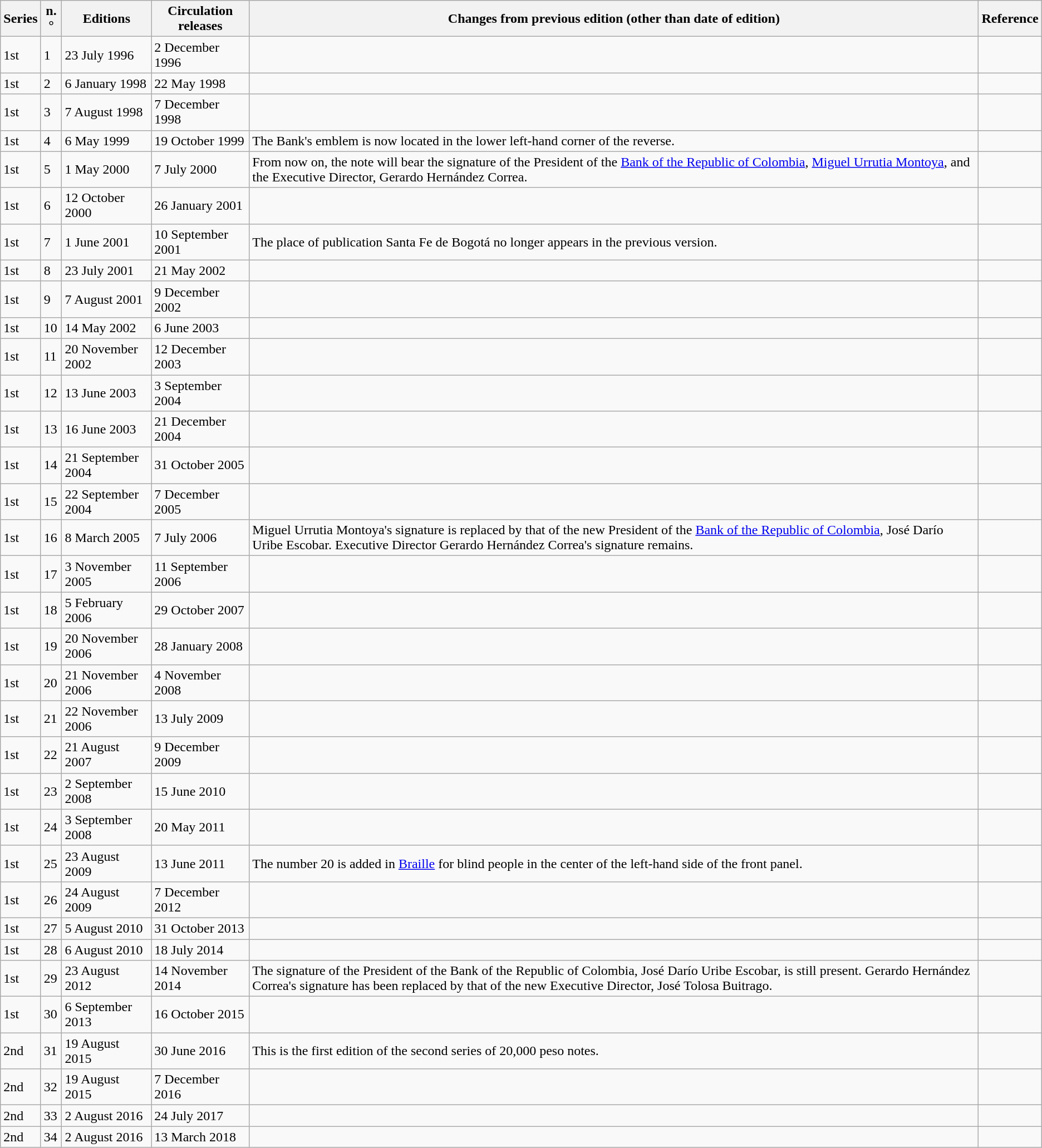<table class="wikitable">
<tr>
<th>Series</th>
<th>n.°</th>
<th>Editions</th>
<th>Circulation releases</th>
<th>Changes from previous edition (other than date of edition)</th>
<th>Reference</th>
</tr>
<tr>
<td>1st</td>
<td>1</td>
<td>23 July 1996</td>
<td>2 December 1996</td>
<td></td>
<td></td>
</tr>
<tr>
<td>1st</td>
<td>2</td>
<td>6 January 1998</td>
<td>22 May 1998</td>
<td></td>
<td></td>
</tr>
<tr>
<td>1st</td>
<td>3</td>
<td>7 August 1998</td>
<td>7 December 1998</td>
<td></td>
<td></td>
</tr>
<tr>
<td>1st</td>
<td>4</td>
<td>6 May 1999</td>
<td>19 October 1999</td>
<td>The Bank's emblem is now located in the lower left-hand corner of the reverse.</td>
<td></td>
</tr>
<tr>
<td>1st</td>
<td>5</td>
<td><abbr>1</abbr> May 2000</td>
<td>7 July 2000</td>
<td>From now on, the note will bear the signature of the President of the <a href='#'>Bank of the Republic of Colombia</a>, <a href='#'>Miguel Urrutia Montoya</a>, and the Executive Director, Gerardo Hernández Correa.</td>
<td></td>
</tr>
<tr>
<td>1st</td>
<td>6</td>
<td>12 October 2000</td>
<td>26 January 2001</td>
<td></td>
<td></td>
</tr>
<tr>
<td>1st</td>
<td>7</td>
<td><abbr>1</abbr> June 2001</td>
<td>10 September 2001</td>
<td>The place of publication Santa Fe de Bogotá no longer appears in the previous version.</td>
<td></td>
</tr>
<tr>
<td>1st</td>
<td>8</td>
<td>23 July 2001</td>
<td>21 May 2002</td>
<td></td>
<td></td>
</tr>
<tr>
<td>1st</td>
<td>9</td>
<td>7 August 2001</td>
<td>9 December 2002</td>
<td></td>
<td></td>
</tr>
<tr>
<td>1st</td>
<td>10</td>
<td>14 May 2002</td>
<td>6 June 2003</td>
<td></td>
<td></td>
</tr>
<tr>
<td>1st</td>
<td>11</td>
<td>20 November 2002</td>
<td>12 December 2003</td>
<td></td>
<td></td>
</tr>
<tr>
<td>1st</td>
<td>12</td>
<td>13 June 2003</td>
<td>3 September 2004</td>
<td></td>
<td></td>
</tr>
<tr>
<td>1st</td>
<td>13</td>
<td>16 June 2003</td>
<td>21 December 2004</td>
<td></td>
<td></td>
</tr>
<tr>
<td>1st</td>
<td>14</td>
<td>21 September 2004</td>
<td>31 October 2005</td>
<td></td>
<td></td>
</tr>
<tr>
<td>1st</td>
<td>15</td>
<td>22 September 2004</td>
<td>7 December 2005</td>
<td></td>
<td></td>
</tr>
<tr>
<td>1st</td>
<td>16</td>
<td>8 March 2005</td>
<td>7 July 2006</td>
<td>Miguel Urrutia Montoya's signature is replaced by that of the new President of the <a href='#'>Bank of the Republic of Colombia</a>, José Darío Uribe Escobar. Executive Director Gerardo Hernández Correa's signature remains.</td>
<td></td>
</tr>
<tr>
<td>1st</td>
<td>17</td>
<td>3 November 2005</td>
<td>11 September 2006</td>
<td></td>
<td></td>
</tr>
<tr>
<td>1st</td>
<td>18</td>
<td>5 February 2006</td>
<td>29 October 2007</td>
<td></td>
<td></td>
</tr>
<tr>
<td>1st</td>
<td>19</td>
<td>20 November 2006</td>
<td>28 January 2008</td>
<td></td>
<td></td>
</tr>
<tr>
<td>1st</td>
<td>20</td>
<td>21 November 2006</td>
<td>4 November 2008</td>
<td></td>
<td></td>
</tr>
<tr>
<td>1st</td>
<td>21</td>
<td>22 November 2006</td>
<td>13 July 2009</td>
<td></td>
<td></td>
</tr>
<tr>
<td>1st</td>
<td>22</td>
<td>21 August 2007</td>
<td>9 December 2009</td>
<td></td>
<td></td>
</tr>
<tr>
<td>1st</td>
<td>23</td>
<td>2 September 2008</td>
<td>15 June 2010</td>
<td></td>
<td></td>
</tr>
<tr>
<td>1st</td>
<td>24</td>
<td>3 September 2008</td>
<td>20 May 2011</td>
<td></td>
<td></td>
</tr>
<tr>
<td>1st</td>
<td>25</td>
<td>23 August 2009</td>
<td>13 June 2011</td>
<td>The number 20 is added in <a href='#'>Braille</a> for blind people in the center of the left-hand side of the front panel.</td>
<td></td>
</tr>
<tr>
<td>1st</td>
<td>26</td>
<td>24 August 2009</td>
<td>7 December 2012</td>
<td></td>
<td></td>
</tr>
<tr>
<td>1st</td>
<td>27</td>
<td>5 August 2010</td>
<td>31 October 2013</td>
<td></td>
<td></td>
</tr>
<tr>
<td>1st</td>
<td>28</td>
<td>6 August 2010</td>
<td>18 July 2014</td>
<td></td>
<td></td>
</tr>
<tr>
<td>1st</td>
<td>29</td>
<td>23 August 2012</td>
<td>14 November 2014</td>
<td>The signature of the President of the Bank of the Republic of Colombia, José Darío Uribe Escobar, is still present. Gerardo Hernández Correa's signature has been replaced by that of the new Executive Director, José Tolosa Buitrago.</td>
<td></td>
</tr>
<tr>
<td>1st</td>
<td>30</td>
<td>6 September 2013</td>
<td>16 October 2015</td>
<td></td>
<td></td>
</tr>
<tr>
<td>2nd</td>
<td>31</td>
<td>19 August 2015</td>
<td>30 June 2016</td>
<td>This is the first edition of the second series of 20,000 peso notes.</td>
<td></td>
</tr>
<tr>
<td>2nd</td>
<td>32</td>
<td>19 August 2015</td>
<td>7 December 2016</td>
<td></td>
<td></td>
</tr>
<tr>
<td>2nd</td>
<td>33</td>
<td>2 August 2016</td>
<td>24 July 2017</td>
<td></td>
<td></td>
</tr>
<tr>
<td>2nd</td>
<td>34</td>
<td>2 August 2016</td>
<td>13 March 2018</td>
<td></td>
<td></td>
</tr>
</table>
